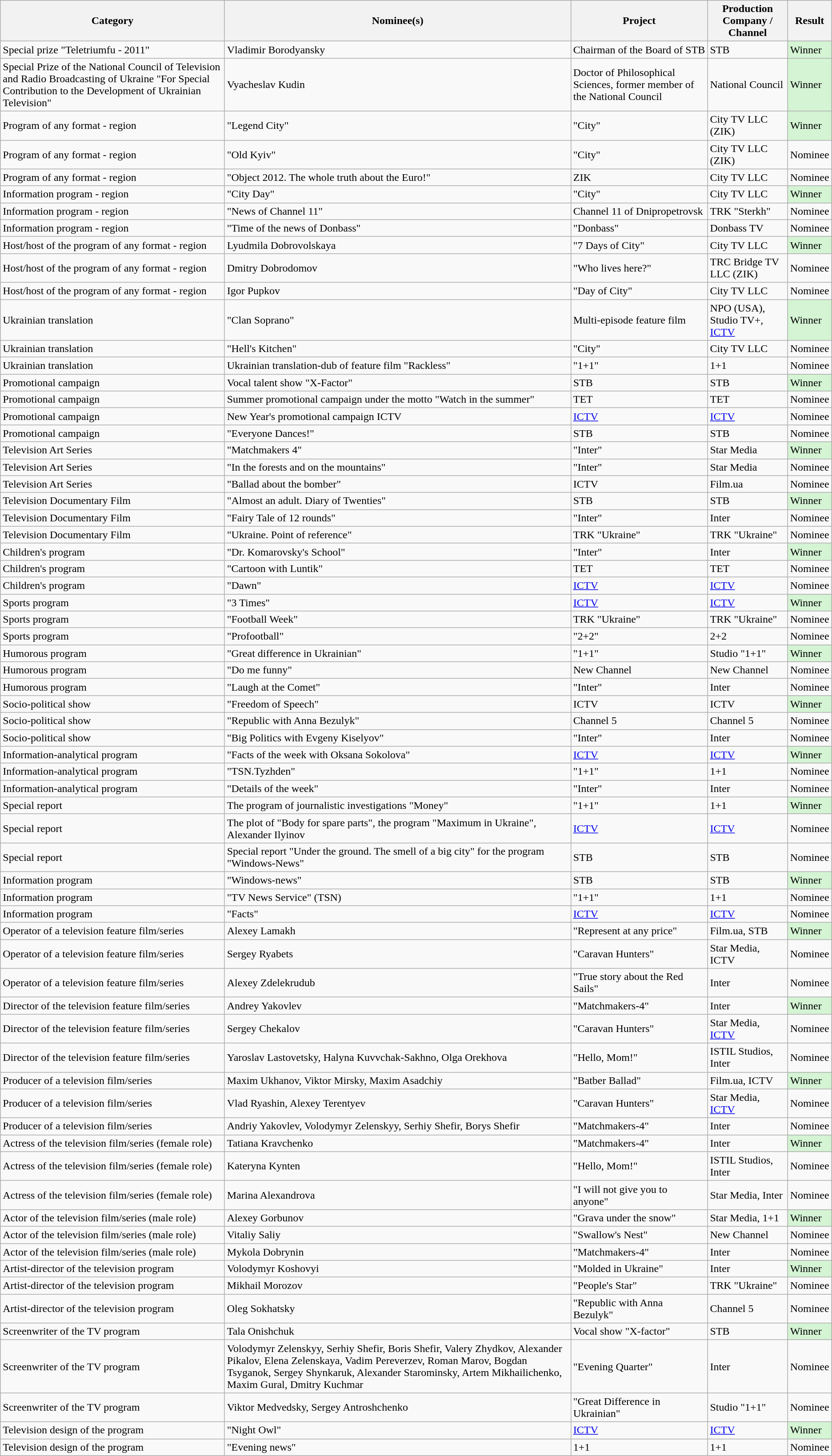<table class="wikitable sortable">
<tr>
<th>Category</th>
<th>Nominee(s)</th>
<th>Project</th>
<th>Production Company / Channel</th>
<th>Result</th>
</tr>
<tr>
<td>Special prize "Teletriumfu - 2011"</td>
<td>Vladimir Borodyansky</td>
<td>Chairman of the Board of STB</td>
<td>STB</td>
<td style="background:#d4f4d4;">Winner</td>
</tr>
<tr>
<td>Special Prize of the National Council of Television and Radio Broadcasting of Ukraine "For Special Contribution to the Development of Ukrainian Television"</td>
<td>Vyacheslav Kudin</td>
<td>Doctor of Philosophical Sciences, former member of the National Council</td>
<td>National Council</td>
<td style="background:#d4f4d4;">Winner</td>
</tr>
<tr>
<td>Program of any format - region</td>
<td>"Legend City"</td>
<td>"City"</td>
<td>City TV LLC (ZIK)</td>
<td style="background:#d4f4d4;">Winner</td>
</tr>
<tr>
<td>Program of any format - region</td>
<td>"Old Kyiv"</td>
<td>"City"</td>
<td>City TV LLC (ZIK)</td>
<td>Nominee</td>
</tr>
<tr>
<td>Program of any format - region</td>
<td>"Object 2012. The whole truth about the Euro!"</td>
<td>ZIK</td>
<td>City TV LLC</td>
<td>Nominee</td>
</tr>
<tr>
<td>Information program - region</td>
<td>"City Day"</td>
<td>"City"</td>
<td>City TV LLC</td>
<td style="background:#d4f4d4;">Winner</td>
</tr>
<tr>
<td>Information program - region</td>
<td>"News of Channel 11"</td>
<td>Channel 11 of Dnipropetrovsk</td>
<td>TRK "Sterkh"</td>
<td>Nominee</td>
</tr>
<tr>
<td>Information program - region</td>
<td>"Time of the news of Donbass"</td>
<td>"Donbass"</td>
<td>Donbass TV</td>
<td>Nominee</td>
</tr>
<tr>
<td>Host/host of the program of any format - region</td>
<td>Lyudmila Dobrovolskaya</td>
<td>"7 Days of City"</td>
<td>City TV LLC</td>
<td style="background:#d4f4d4;">Winner</td>
</tr>
<tr>
<td>Host/host of the program of any format - region</td>
<td>Dmitry Dobrodomov</td>
<td>"Who lives here?"</td>
<td>TRC Bridge TV LLC (ZIK)</td>
<td>Nominee</td>
</tr>
<tr>
<td>Host/host of the program of any format - region</td>
<td>Igor Pupkov</td>
<td>"Day of City"</td>
<td>City TV LLC</td>
<td>Nominee</td>
</tr>
<tr>
<td>Ukrainian translation</td>
<td>"Clan Soprano"</td>
<td>Multi-episode feature film</td>
<td>NPO (USA), Studio TV+, <a href='#'>ICTV</a></td>
<td style="background:#d4f4d4;">Winner</td>
</tr>
<tr>
<td>Ukrainian translation</td>
<td>"Hell's Kitchen"</td>
<td>"City"</td>
<td>City TV LLC</td>
<td>Nominee</td>
</tr>
<tr>
<td>Ukrainian translation</td>
<td>Ukrainian translation-dub of feature film "Rackless"</td>
<td>"1+1"</td>
<td>1+1</td>
<td>Nominee</td>
</tr>
<tr>
<td>Promotional campaign</td>
<td>Vocal talent show "X-Factor"</td>
<td>STB</td>
<td>STB</td>
<td style="background:#d4f4d4;">Winner</td>
</tr>
<tr>
<td>Promotional campaign</td>
<td>Summer promotional campaign under the motto "Watch in the summer"</td>
<td>TET</td>
<td>TET</td>
<td>Nominee</td>
</tr>
<tr>
<td>Promotional campaign</td>
<td>New Year's promotional campaign ICTV</td>
<td><a href='#'>ICTV</a></td>
<td><a href='#'>ICTV</a></td>
<td>Nominee</td>
</tr>
<tr>
<td>Promotional campaign</td>
<td>"Everyone Dances!"</td>
<td>STB</td>
<td>STB</td>
<td>Nominee</td>
</tr>
<tr>
<td>Television Art Series</td>
<td>"Matchmakers 4"</td>
<td>"Inter"</td>
<td>Star Media</td>
<td style="background:#d4f4d4;">Winner</td>
</tr>
<tr>
<td>Television Art Series</td>
<td>"In the forests and on the mountains"</td>
<td>"Inter"</td>
<td>Star Media</td>
<td>Nominee</td>
</tr>
<tr>
<td>Television Art Series</td>
<td>"Ballad about the bomber"</td>
<td>ICTV</td>
<td>Film.ua</td>
<td>Nominee</td>
</tr>
<tr>
<td>Television Documentary Film</td>
<td>"Almost an adult. Diary of Twenties"</td>
<td>STB</td>
<td>STB</td>
<td style="background:#d4f4d4;">Winner</td>
</tr>
<tr>
<td>Television Documentary Film</td>
<td>"Fairy Tale of 12 rounds"</td>
<td>"Inter"</td>
<td>Inter</td>
<td>Nominee</td>
</tr>
<tr>
<td>Television Documentary Film</td>
<td>"Ukraine. Point of reference"</td>
<td>TRK "Ukraine"</td>
<td>TRK "Ukraine"</td>
<td>Nominee</td>
</tr>
<tr>
<td>Children's program</td>
<td>"Dr. Komarovsky's School"</td>
<td>"Inter"</td>
<td>Inter</td>
<td style="background:#d4f4d4;">Winner</td>
</tr>
<tr>
<td>Children's program</td>
<td>"Cartoon with Luntik"</td>
<td>TET</td>
<td>TET</td>
<td>Nominee</td>
</tr>
<tr>
<td>Children's program</td>
<td>"Dawn"</td>
<td><a href='#'>ICTV</a></td>
<td><a href='#'>ICTV</a></td>
<td>Nominee</td>
</tr>
<tr>
<td>Sports program</td>
<td>"3 Times"</td>
<td><a href='#'>ICTV</a></td>
<td><a href='#'>ICTV</a></td>
<td style="background:#d4f4d4;">Winner</td>
</tr>
<tr>
<td>Sports program</td>
<td>"Football Week"</td>
<td>TRK "Ukraine"</td>
<td>TRK "Ukraine"</td>
<td>Nominee</td>
</tr>
<tr>
<td>Sports program</td>
<td>"Profootball"</td>
<td>"2+2"</td>
<td>2+2</td>
<td>Nominee</td>
</tr>
<tr>
<td>Humorous program</td>
<td>"Great difference in Ukrainian"</td>
<td>"1+1"</td>
<td>Studio "1+1"</td>
<td style="background:#d4f4d4;">Winner</td>
</tr>
<tr>
<td>Humorous program</td>
<td>"Do me funny"</td>
<td>New Channel</td>
<td>New Channel</td>
<td>Nominee</td>
</tr>
<tr>
<td>Humorous program</td>
<td>"Laugh at the Comet"</td>
<td>"Inter"</td>
<td>Inter</td>
<td>Nominee</td>
</tr>
<tr>
<td>Socio-political show</td>
<td>"Freedom of Speech"</td>
<td>ICTV</td>
<td>ICTV</td>
<td style="background:#d4f4d4;">Winner</td>
</tr>
<tr>
<td>Socio-political show</td>
<td>"Republic with Anna Bezulyk"</td>
<td>Channel 5</td>
<td>Channel 5</td>
<td>Nominee</td>
</tr>
<tr>
<td>Socio-political show</td>
<td>"Big Politics with Evgeny Kiselyov"</td>
<td>"Inter"</td>
<td>Inter</td>
<td>Nominee</td>
</tr>
<tr>
<td>Information-analytical program</td>
<td>"Facts of the week with Oksana Sokolova"</td>
<td><a href='#'>ICTV</a></td>
<td><a href='#'>ICTV</a></td>
<td style="background:#d4f4d4;">Winner</td>
</tr>
<tr>
<td>Information-analytical program</td>
<td>"TSN.Tyzhden"</td>
<td>"1+1"</td>
<td>1+1</td>
<td>Nominee</td>
</tr>
<tr>
<td>Information-analytical program</td>
<td>"Details of the week"</td>
<td>"Inter"</td>
<td>Inter</td>
<td>Nominee</td>
</tr>
<tr>
<td>Special report</td>
<td>The program of journalistic investigations "Money"</td>
<td>"1+1"</td>
<td>1+1</td>
<td style="background:#d4f4d4;">Winner</td>
</tr>
<tr>
<td>Special report</td>
<td>The plot of "Body for spare parts", the program "Maximum in Ukraine", Alexander Ilyinov</td>
<td><a href='#'>ICTV</a></td>
<td><a href='#'>ICTV</a></td>
<td>Nominee</td>
</tr>
<tr>
<td>Special report</td>
<td>Special report "Under the ground. The smell of a big city" for the program "Windows-News"</td>
<td>STB</td>
<td>STB</td>
<td>Nominee</td>
</tr>
<tr>
<td>Information program</td>
<td>"Windows-news"</td>
<td>STB</td>
<td>STB</td>
<td style="background:#d4f4d4;">Winner</td>
</tr>
<tr>
<td>Information program</td>
<td>"TV News Service" (TSN)</td>
<td>"1+1"</td>
<td>1+1</td>
<td>Nominee</td>
</tr>
<tr>
<td>Information program</td>
<td>"Facts"</td>
<td><a href='#'>ICTV</a></td>
<td><a href='#'>ICTV</a></td>
<td>Nominee</td>
</tr>
<tr>
<td>Operator of a television feature film/series</td>
<td>Alexey Lamakh</td>
<td>"Represent at any price"</td>
<td>Film.ua, STB</td>
<td style="background:#d4f4d4;">Winner</td>
</tr>
<tr>
<td>Operator of a television feature film/series</td>
<td>Sergey Ryabets</td>
<td>"Caravan Hunters"</td>
<td>Star Media, ICTV</td>
<td>Nominee</td>
</tr>
<tr>
<td>Operator of a television feature film/series</td>
<td>Alexey Zdelekrudub</td>
<td>"True story about the Red Sails"</td>
<td>Inter</td>
<td>Nominee</td>
</tr>
<tr>
<td>Director of the television feature film/series</td>
<td>Andrey Yakovlev</td>
<td>"Matchmakers-4"</td>
<td>Inter</td>
<td style="background:#d4f4d4;">Winner</td>
</tr>
<tr>
<td>Director of the television feature film/series</td>
<td>Sergey Chekalov</td>
<td>"Caravan Hunters"</td>
<td>Star Media, <a href='#'>ICTV</a></td>
<td>Nominee</td>
</tr>
<tr>
<td>Director of the television feature film/series</td>
<td>Yaroslav Lastovetsky, Halyna Kuvvchak-Sakhno, Olga Orekhova</td>
<td>"Hello, Mom!"</td>
<td>ISTIL Studios, Inter</td>
<td>Nominee</td>
</tr>
<tr>
<td>Producer of a television film/series</td>
<td>Maxim Ukhanov, Viktor Mirsky, Maxim Asadchiy</td>
<td>"Batber Ballad"</td>
<td>Film.ua, ICTV</td>
<td style="background:#d4f4d4;">Winner</td>
</tr>
<tr>
<td>Producer of a television film/series</td>
<td>Vlad Ryashin, Alexey Terentyev</td>
<td>"Caravan Hunters"</td>
<td>Star Media, <a href='#'>ICTV</a></td>
<td>Nominee</td>
</tr>
<tr>
<td>Producer of a television film/series</td>
<td>Andriy Yakovlev, Volodymyr Zelenskyy, Serhiy Shefir, Borys Shefir</td>
<td>"Matchmakers-4"</td>
<td>Inter</td>
<td>Nominee</td>
</tr>
<tr>
<td>Actress of the television film/series (female role)</td>
<td>Tatiana Kravchenko</td>
<td>"Matchmakers-4"</td>
<td>Inter</td>
<td style="background:#d4f4d4;">Winner</td>
</tr>
<tr>
<td>Actress of the television film/series (female role)</td>
<td>Kateryna Kynten</td>
<td>"Hello, Mom!"</td>
<td>ISTIL Studios, Inter</td>
<td>Nominee</td>
</tr>
<tr>
<td>Actress of the television film/series (female role)</td>
<td>Marina Alexandrova</td>
<td>"I will not give you to anyone"</td>
<td>Star Media, Inter</td>
<td>Nominee</td>
</tr>
<tr>
<td>Actor of the television film/series (male role)</td>
<td>Alexey Gorbunov</td>
<td>"Grava under the snow"</td>
<td>Star Media, 1+1</td>
<td style="background:#d4f4d4;">Winner</td>
</tr>
<tr>
<td>Actor of the television film/series (male role)</td>
<td>Vitaliy Saliy</td>
<td>"Swallow's Nest"</td>
<td>New Channel</td>
<td>Nominee</td>
</tr>
<tr>
<td>Actor of the television film/series (male role)</td>
<td>Mykola Dobrynin</td>
<td>"Matchmakers-4"</td>
<td>Inter</td>
<td>Nominee</td>
</tr>
<tr>
<td>Artist-director of the television program</td>
<td>Volodymyr Koshovyi</td>
<td>"Molded in Ukraine"</td>
<td>Inter</td>
<td style="background:#d4f4d4;">Winner</td>
</tr>
<tr>
<td>Artist-director of the television program</td>
<td>Mikhail Morozov</td>
<td>"People's Star"</td>
<td>TRK "Ukraine"</td>
<td>Nominee</td>
</tr>
<tr>
<td>Artist-director of the television program</td>
<td>Oleg Sokhatsky</td>
<td>"Republic with Anna Bezulyk"</td>
<td>Channel 5</td>
<td>Nominee</td>
</tr>
<tr>
<td>Screenwriter of the TV program</td>
<td>Tala Onishchuk</td>
<td>Vocal show "X-factor"</td>
<td>STB</td>
<td style="background:#d4f4d4;">Winner</td>
</tr>
<tr>
<td>Screenwriter of the TV program</td>
<td>Volodymyr Zelenskyy, Serhiy Shefir, Boris Shefir, Valery Zhydkov, Alexander Pikalov, Elena Zelenskaya, Vadim Pereverzev, Roman Marov, Bogdan Tsyganok, Sergey Shynkaruk, Alexander Starominsky, Artem Mikhailichenko, Maxim Gural, Dmitry Kuchmar</td>
<td>"Evening Quarter"</td>
<td>Inter</td>
<td>Nominee</td>
</tr>
<tr>
<td>Screenwriter of the TV program</td>
<td>Viktor Medvedsky, Sergey Antroshchenko</td>
<td>"Great Difference in Ukrainian"</td>
<td>Studio "1+1"</td>
<td>Nominee</td>
</tr>
<tr>
<td>Television design of the program</td>
<td>"Night Owl"</td>
<td><a href='#'>ICTV</a></td>
<td><a href='#'>ICTV</a></td>
<td style="background:#d4f4d4;">Winner</td>
</tr>
<tr>
<td>Television design of the program</td>
<td>"Evening news"</td>
<td>1+1</td>
<td>1+1</td>
<td>Nominee</td>
</tr>
</table>
